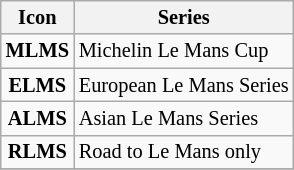<table class="wikitable" style="font-size: 85%;">
<tr>
<th>Icon</th>
<th>Series</th>
</tr>
<tr>
<td style="text-align:center"><strong><span>MLMS</span></strong></td>
<td>Michelin Le Mans Cup</td>
</tr>
<tr>
<td style="text-align:center"><strong><span>ELMS</span></strong></td>
<td>European Le Mans Series</td>
</tr>
<tr>
<td style="text-align:center"><strong><span>ALMS</span></strong></td>
<td>Asian Le Mans Series</td>
</tr>
<tr>
<td style="text-align:center"><strong><span>RLMS</span></strong></td>
<td>Road to Le Mans only</td>
</tr>
<tr>
</tr>
</table>
